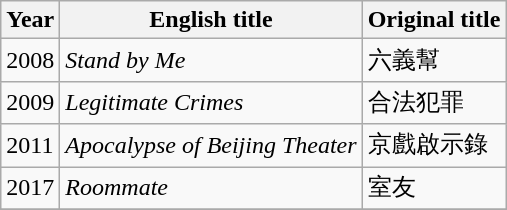<table class="wikitable sortable">
<tr>
<th>Year</th>
<th>English title</th>
<th>Original title</th>
</tr>
<tr>
<td>2008</td>
<td><em>Stand by Me</em></td>
<td>六義幫</td>
</tr>
<tr>
<td>2009</td>
<td><em>Legitimate Crimes</em></td>
<td>合法犯罪</td>
</tr>
<tr>
<td>2011</td>
<td><em>Apocalypse of Beijing Theater</em></td>
<td>京戲啟示錄</td>
</tr>
<tr>
<td>2017</td>
<td><em>Roommate</em></td>
<td>室友</td>
</tr>
<tr>
</tr>
</table>
